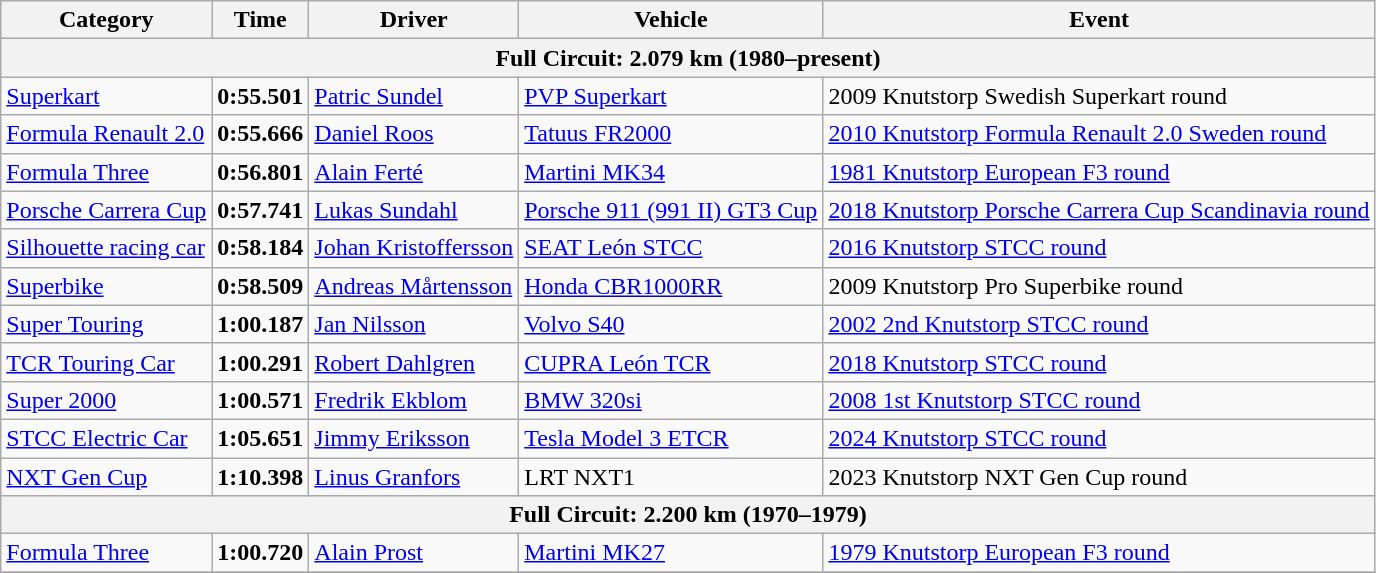<table class="wikitable">
<tr>
<th>Category</th>
<th>Time</th>
<th>Driver</th>
<th>Vehicle</th>
<th>Event</th>
</tr>
<tr>
<th colspan=5>Full Circuit: 2.079 km (1980–present)</th>
</tr>
<tr>
<td><a href='#'>Superkart</a></td>
<td><strong>0:55.501</strong></td>
<td><a href='#'>Patric Sundel</a></td>
<td><a href='#'>PVP Superkart</a></td>
<td>2009 Knutstorp Swedish Superkart round</td>
</tr>
<tr>
<td><a href='#'>Formula Renault 2.0</a></td>
<td><strong>0:55.666</strong></td>
<td><a href='#'>Daniel Roos</a></td>
<td><a href='#'>Tatuus FR2000</a></td>
<td><a href='#'>2010 Knutstorp Formula Renault 2.0 Sweden round</a></td>
</tr>
<tr>
<td><a href='#'>Formula Three</a></td>
<td><strong>0:56.801</strong></td>
<td><a href='#'>Alain Ferté</a></td>
<td><a href='#'>Martini MK34</a></td>
<td><a href='#'>1981 Knutstorp European F3 round</a></td>
</tr>
<tr>
<td><a href='#'>Porsche Carrera Cup</a></td>
<td><strong>0:57.741</strong></td>
<td><a href='#'>Lukas Sundahl</a></td>
<td><a href='#'>Porsche 911 (991 II) GT3 Cup</a></td>
<td><a href='#'>2018 Knutstorp Porsche Carrera Cup Scandinavia round</a></td>
</tr>
<tr>
<td><a href='#'>Silhouette racing car</a></td>
<td><strong>0:58.184</strong></td>
<td><a href='#'>Johan Kristoffersson</a></td>
<td><a href='#'>SEAT León STCC</a></td>
<td><a href='#'>2016 Knutstorp STCC round</a></td>
</tr>
<tr>
<td><a href='#'>Superbike</a></td>
<td><strong>0:58.509</strong></td>
<td><a href='#'>Andreas Mårtensson</a></td>
<td><a href='#'>Honda CBR1000RR</a></td>
<td>2009 Knutstorp Pro Superbike round</td>
</tr>
<tr>
<td><a href='#'>Super Touring</a></td>
<td><strong>1:00.187</strong></td>
<td><a href='#'>Jan Nilsson</a></td>
<td><a href='#'>Volvo S40</a></td>
<td><a href='#'>2002 2nd Knutstorp STCC round</a></td>
</tr>
<tr>
<td><a href='#'>TCR Touring Car</a></td>
<td><strong>1:00.291</strong></td>
<td><a href='#'>Robert Dahlgren</a></td>
<td><a href='#'>CUPRA León TCR</a></td>
<td><a href='#'>2018 Knutstorp STCC round</a></td>
</tr>
<tr>
<td><a href='#'>Super 2000</a></td>
<td><strong>1:00.571</strong></td>
<td><a href='#'>Fredrik Ekblom</a></td>
<td><a href='#'>BMW 320si</a></td>
<td><a href='#'>2008 1st Knutstorp STCC round</a></td>
</tr>
<tr>
<td><a href='#'>STCC Electric Car</a></td>
<td><strong>1:05.651</strong></td>
<td><a href='#'>Jimmy Eriksson</a></td>
<td><a href='#'>Tesla Model 3 ETCR</a></td>
<td><a href='#'>2024 Knutstorp STCC round</a></td>
</tr>
<tr>
<td><a href='#'>NXT Gen Cup</a></td>
<td><strong>1:10.398</strong></td>
<td><a href='#'>Linus Granfors</a></td>
<td>LRT NXT1</td>
<td>2023 Knutstorp NXT Gen Cup round</td>
</tr>
<tr>
<th colspan=5>Full Circuit: 2.200 km (1970–1979)</th>
</tr>
<tr>
<td><a href='#'>Formula Three</a></td>
<td><strong>1:00.720</strong></td>
<td><a href='#'>Alain Prost</a></td>
<td><a href='#'>Martini MK27</a></td>
<td><a href='#'>1979 Knutstorp European F3 round</a></td>
</tr>
<tr>
</tr>
</table>
